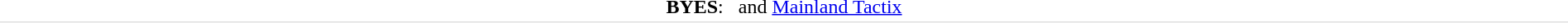<table style="text-align:center; border-bottom:1px solid #E0E0E0" width=100%>
<tr>
<td><strong>BYES</strong>:   and <a href='#'>Mainland Tactix</a></td>
</tr>
</table>
